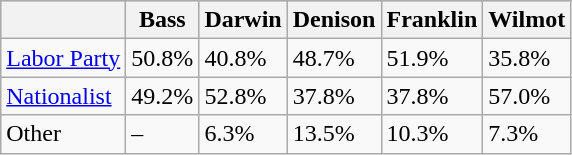<table class="wikitable">
<tr style="background:#ccc;">
<th></th>
<th>Bass</th>
<th>Darwin</th>
<th>Denison</th>
<th>Franklin</th>
<th>Wilmot</th>
</tr>
<tr>
<td><a href='#'>Labor Party</a></td>
<td>50.8%</td>
<td>40.8%</td>
<td>48.7%</td>
<td>51.9%</td>
<td>35.8%</td>
</tr>
<tr>
<td><a href='#'>Nationalist</a></td>
<td>49.2%</td>
<td>52.8%</td>
<td>37.8%</td>
<td>37.8%</td>
<td>57.0%</td>
</tr>
<tr>
<td>Other</td>
<td>–</td>
<td>6.3%</td>
<td>13.5%</td>
<td>10.3%</td>
<td>7.3%</td>
</tr>
</table>
